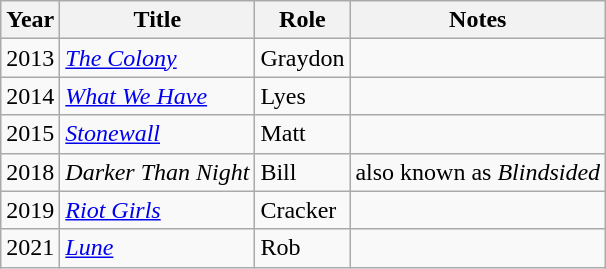<table class="wikitable sortable">
<tr>
<th>Year</th>
<th>Title</th>
<th>Role</th>
<th class="unsortable">Notes</th>
</tr>
<tr>
<td>2013</td>
<td data-sort-value="Colony, The"><em><a href='#'>The Colony</a></em></td>
<td>Graydon</td>
<td></td>
</tr>
<tr>
<td>2014</td>
<td><em><a href='#'>What We Have</a></em></td>
<td>Lyes</td>
<td></td>
</tr>
<tr>
<td>2015</td>
<td><em><a href='#'>Stonewall</a></em></td>
<td>Matt</td>
<td></td>
</tr>
<tr>
<td>2018</td>
<td><em>Darker Than Night</em></td>
<td>Bill</td>
<td>also known as <em>Blindsided</em></td>
</tr>
<tr>
<td>2019</td>
<td><em><a href='#'>Riot Girls</a></em></td>
<td>Cracker</td>
<td></td>
</tr>
<tr>
<td>2021</td>
<td><em><a href='#'>Lune</a></em></td>
<td>Rob</td>
<td></td>
</tr>
</table>
